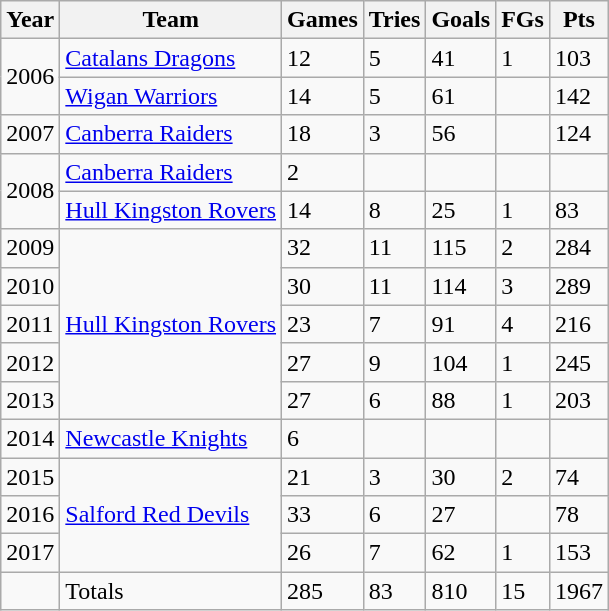<table class="wikitable">
<tr>
<th>Year</th>
<th>Team</th>
<th>Games</th>
<th>Tries</th>
<th>Goals</th>
<th>FGs</th>
<th>Pts</th>
</tr>
<tr>
<td rowspan="2">2006</td>
<td> <a href='#'>Catalans Dragons</a></td>
<td>12</td>
<td>5</td>
<td>41</td>
<td>1</td>
<td>103</td>
</tr>
<tr>
<td> <a href='#'>Wigan Warriors</a></td>
<td>14</td>
<td>5</td>
<td>61</td>
<td></td>
<td>142</td>
</tr>
<tr>
<td>2007</td>
<td> <a href='#'>Canberra Raiders</a></td>
<td>18</td>
<td>3</td>
<td>56</td>
<td></td>
<td>124</td>
</tr>
<tr>
<td rowspan="2">2008</td>
<td> <a href='#'>Canberra Raiders</a></td>
<td>2</td>
<td></td>
<td></td>
<td></td>
<td></td>
</tr>
<tr>
<td> <a href='#'>Hull Kingston Rovers</a></td>
<td>14</td>
<td>8</td>
<td>25</td>
<td>1</td>
<td>83</td>
</tr>
<tr>
<td>2009</td>
<td rowspan="5"> <a href='#'>Hull Kingston Rovers</a></td>
<td>32</td>
<td>11</td>
<td>115</td>
<td>2</td>
<td>284</td>
</tr>
<tr>
<td>2010</td>
<td>30</td>
<td>11</td>
<td>114</td>
<td>3</td>
<td>289</td>
</tr>
<tr>
<td>2011</td>
<td>23</td>
<td>7</td>
<td>91</td>
<td>4</td>
<td>216</td>
</tr>
<tr>
<td>2012</td>
<td>27</td>
<td>9</td>
<td>104</td>
<td>1</td>
<td>245</td>
</tr>
<tr>
<td>2013</td>
<td>27</td>
<td>6</td>
<td>88</td>
<td>1</td>
<td>203</td>
</tr>
<tr>
<td>2014</td>
<td> <a href='#'>Newcastle Knights</a></td>
<td>6</td>
<td></td>
<td></td>
<td></td>
<td></td>
</tr>
<tr>
<td>2015</td>
<td rowspan="3"> <a href='#'>Salford Red Devils</a></td>
<td>21</td>
<td>3</td>
<td>30</td>
<td>2</td>
<td>74</td>
</tr>
<tr>
<td>2016</td>
<td>33</td>
<td>6</td>
<td>27</td>
<td></td>
<td>78</td>
</tr>
<tr>
<td>2017</td>
<td>26</td>
<td>7</td>
<td>62</td>
<td>1</td>
<td>153</td>
</tr>
<tr>
<td></td>
<td>Totals</td>
<td>285</td>
<td>83</td>
<td>810</td>
<td>15</td>
<td>1967</td>
</tr>
</table>
